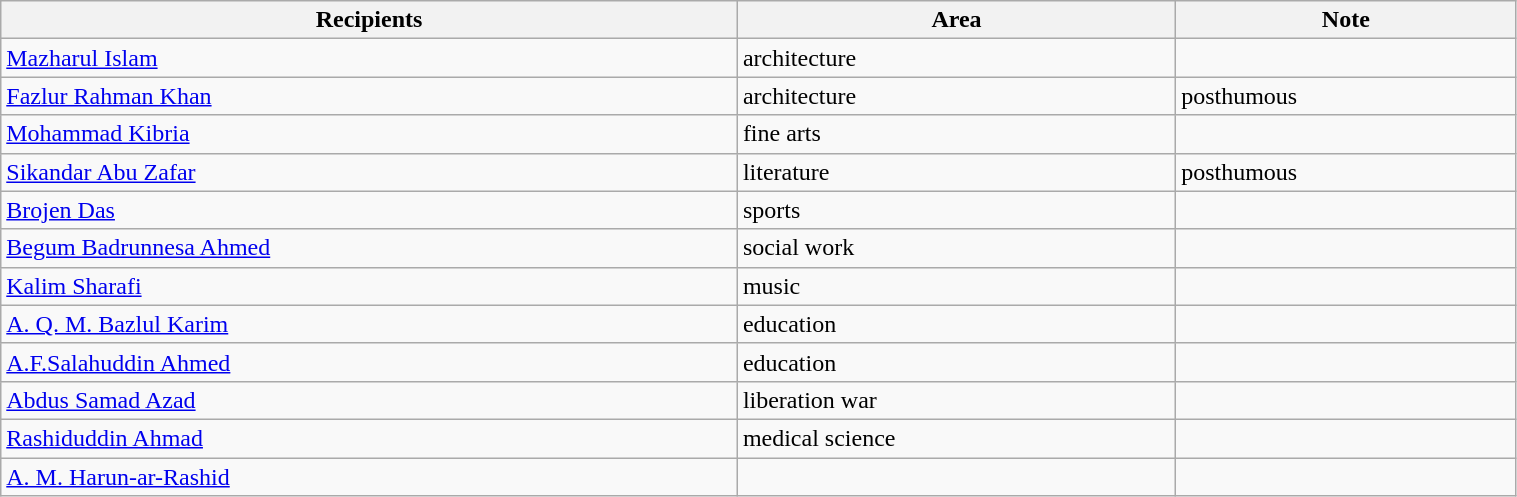<table class="wikitable" style="width:80%;">
<tr>
<th>Recipients</th>
<th>Area</th>
<th>Note</th>
</tr>
<tr>
<td><a href='#'>Mazharul Islam</a></td>
<td>architecture</td>
<td></td>
</tr>
<tr>
<td><a href='#'>Fazlur Rahman Khan</a></td>
<td>architecture</td>
<td>posthumous</td>
</tr>
<tr>
<td><a href='#'>Mohammad Kibria</a></td>
<td>fine arts</td>
<td></td>
</tr>
<tr>
<td><a href='#'>Sikandar Abu Zafar</a></td>
<td>literature</td>
<td>posthumous</td>
</tr>
<tr>
<td><a href='#'>Brojen Das</a></td>
<td>sports</td>
<td></td>
</tr>
<tr>
<td><a href='#'>Begum Badrunnesa Ahmed</a></td>
<td>social work</td>
<td></td>
</tr>
<tr>
<td><a href='#'>Kalim Sharafi</a></td>
<td>music</td>
<td></td>
</tr>
<tr>
<td><a href='#'>A. Q. M. Bazlul Karim</a></td>
<td>education</td>
<td></td>
</tr>
<tr>
<td><a href='#'>A.F.Salahuddin Ahmed</a></td>
<td>education</td>
<td></td>
</tr>
<tr>
<td><a href='#'>Abdus Samad Azad</a></td>
<td>liberation war</td>
<td></td>
</tr>
<tr>
<td><a href='#'>Rashiduddin Ahmad</a></td>
<td>medical science</td>
<td></td>
</tr>
<tr>
<td><a href='#'>A. M. Harun-ar-Rashid</a></td>
<td></td>
<td></td>
</tr>
</table>
